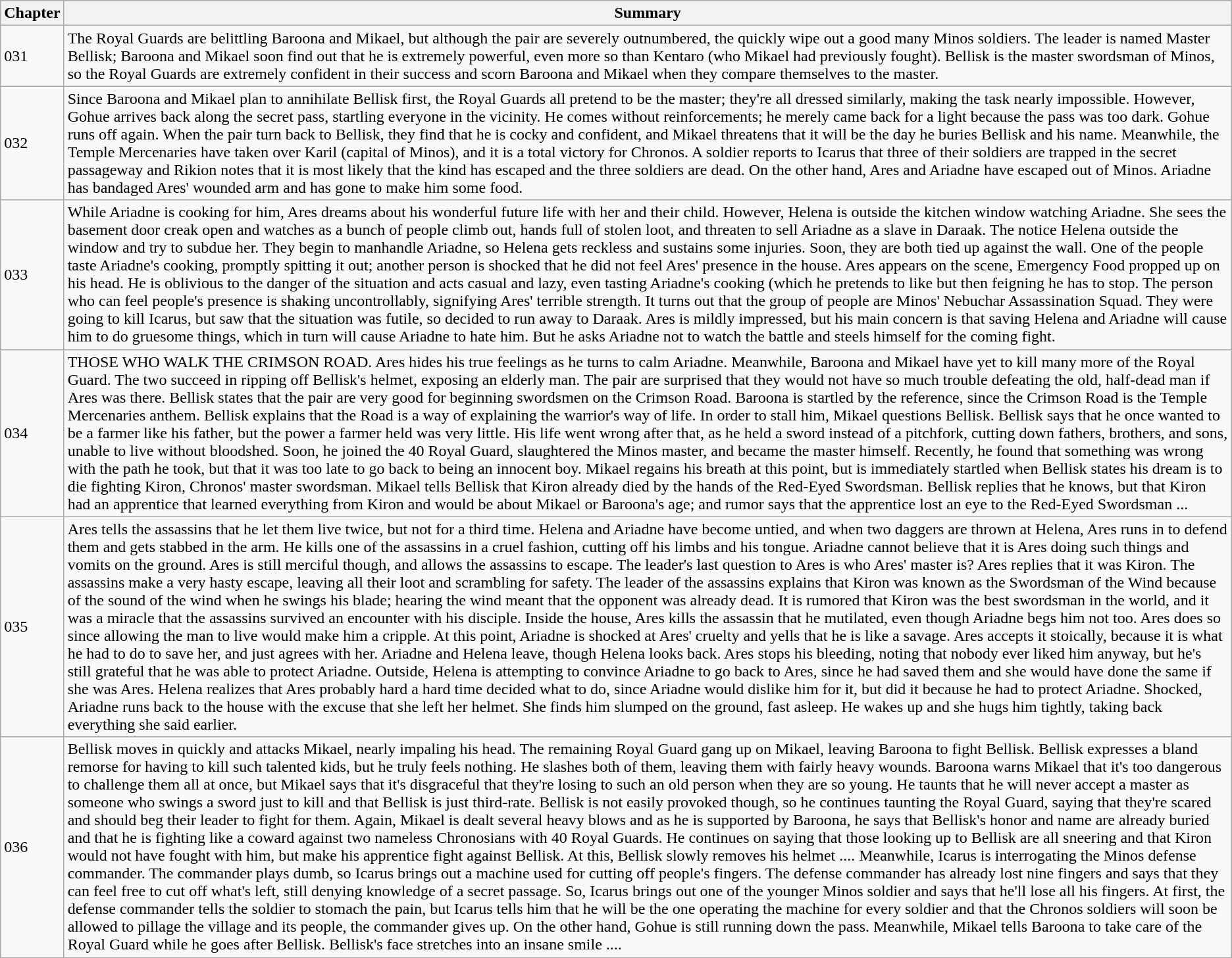<table class="wikitable">
<tr>
<th>Chapter</th>
<th>Summary</th>
</tr>
<tr>
<td>031</td>
<td>The Royal Guards are belittling Baroona and Mikael, but although the pair are severely outnumbered, the quickly wipe out a good many Minos soldiers. The leader is named Master Bellisk; Baroona and Mikael soon find out that he is extremely powerful, even more so than Kentaro (who Mikael had previously fought). Bellisk is the master swordsman of Minos, so the Royal Guards are extremely confident in their success and scorn Baroona and Mikael when they compare themselves to the master.</td>
</tr>
<tr>
<td>032</td>
<td>Since Baroona and Mikael plan to annihilate Bellisk first, the Royal Guards all pretend to be the master; they're all dressed similarly, making the task nearly impossible. However, Gohue arrives back along the secret pass, startling everyone in the vicinity. He comes without reinforcements; he merely came back for a light because the pass was too dark. Gohue runs off again. When the pair turn back to Bellisk, they find that he is cocky and confident, and Mikael threatens that it will be the day he buries Bellisk and his name. Meanwhile, the Temple Mercenaries have taken over Karil (capital of Minos), and it is a total victory for Chronos. A soldier reports to Icarus that three of their soldiers are trapped in the secret passageway and Rikion notes that it is most likely that the kind has escaped and the three soldiers are dead. On the other hand, Ares and Ariadne have escaped out of Minos. Ariadne has bandaged Ares' wounded arm and has gone to make him some food.</td>
</tr>
<tr>
<td>033</td>
<td>While Ariadne is cooking for him, Ares dreams about his wonderful future life with her and their child. However, Helena is outside the kitchen window watching Ariadne. She sees the basement door creak open and watches as a bunch of people climb out, hands full of stolen loot, and threaten to sell Ariadne as a slave in Daraak. The notice Helena outside the window and try to subdue her. They begin to manhandle Ariadne, so Helena gets reckless and sustains some injuries. Soon, they are both tied up against the wall. One of the people taste Ariadne's cooking, promptly spitting it out; another person is shocked that he did not feel Ares' presence in the house. Ares appears on the scene, Emergency Food propped up on his head. He is oblivious to the danger of the situation and acts casual and lazy, even tasting Ariadne's cooking (which he pretends to like but then feigning he has to stop. The person who can feel people's presence is shaking uncontrollably, signifying Ares' terrible strength. It turns out that the group of people are Minos' Nebuchar Assassination Squad. They were going to kill Icarus, but saw that the situation was futile, so decided to run away to Daraak. Ares is mildly impressed, but his main concern is that saving Helena and Ariadne will cause him to do gruesome things, which in turn will cause Ariadne to hate him. But he asks Ariadne not to watch the battle and steels himself for the coming fight.</td>
</tr>
<tr>
<td>034</td>
<td>THOSE WHO WALK THE CRIMSON ROAD. Ares hides his true feelings as he turns to calm Ariadne. Meanwhile, Baroona and Mikael have yet to kill many more of the Royal Guard. The two succeed in ripping off Bellisk's helmet, exposing an elderly man. The pair are surprised that they would not have so much trouble defeating the old, half-dead man if Ares was there. Bellisk states that the pair are very good for beginning swordsmen on the Crimson Road. Baroona is startled by the reference, since the Crimson Road is the Temple Mercenaries anthem. Bellisk explains that the Road is a way of explaining the warrior's way of life. In order to stall him, Mikael questions Bellisk. Bellisk says that he once wanted to be a farmer like his father, but the power a farmer held was very little. His life went wrong after that, as he held a sword instead of a pitchfork, cutting down fathers, brothers, and sons, unable to live without bloodshed. Soon, he joined the 40 Royal Guard, slaughtered the Minos master, and became the master himself. Recently, he found that something was wrong with the path he took, but that it was too late to go back to being an innocent boy. Mikael regains his breath at this point, but is immediately startled when Bellisk states his dream is to die fighting Kiron, Chronos' master swordsman. Mikael tells Bellisk that Kiron already died by the hands of the Red-Eyed Swordsman. Bellisk replies that he knows, but that Kiron had an apprentice that learned everything from Kiron and would be about Mikael or Baroona's age; and rumor says that the apprentice lost an eye to the Red-Eyed Swordsman ...</td>
</tr>
<tr>
<td>035</td>
<td>Ares tells the assassins that he let them live twice, but not for a third time. Helena and Ariadne have become untied, and when two daggers are thrown at Helena, Ares runs in to defend them and gets stabbed in the arm. He kills one of the assassins in a cruel fashion, cutting off his limbs and his tongue. Ariadne cannot believe that it is Ares doing such things and vomits on the ground. Ares is still merciful though, and allows the assassins to escape. The leader's last question to Ares is who Ares' master is? Ares replies that it was Kiron. The assassins make a very hasty escape, leaving all their loot and scrambling for safety. The leader of the assassins explains that Kiron was known as the Swordsman of the Wind because of the sound of the wind when he swings his blade; hearing the wind meant that the opponent was already dead. It is rumored that Kiron was the best swordsman in the world, and it was a miracle that the assassins survived an encounter with his disciple. Inside the house, Ares kills the assassin that he mutilated, even though Ariadne begs him not too. Ares does so since allowing the man to live would make him a cripple. At this point, Ariadne is shocked at Ares' cruelty and yells that he is like a savage. Ares accepts it stoically, because it is what he had to do to save her, and just agrees with her. Ariadne and Helena leave, though Helena looks back. Ares stops his bleeding, noting that nobody ever liked him anyway, but he's still grateful that he was able to protect Ariadne. Outside, Helena is attempting to convince Ariadne to go back to Ares, since he had saved them and she would have done the same if she was Ares. Helena realizes that Ares probably hard a hard time decided what to do, since Ariadne would dislike him for it, but did it because he had to protect Ariadne. Shocked, Ariadne runs back to the house with the excuse that she left her helmet. She finds him slumped on the ground, fast asleep. He wakes up and she hugs him tightly, taking back everything she said earlier.</td>
</tr>
<tr>
<td>036</td>
<td>Bellisk moves in quickly and attacks Mikael, nearly impaling his head. The remaining Royal Guard gang up on Mikael, leaving Baroona to fight Bellisk. Bellisk expresses a bland remorse for having to kill such talented kids, but he truly feels nothing. He slashes both of them, leaving them with fairly heavy wounds. Baroona warns Mikael that it's too dangerous to challenge them all at once, but Mikael says that it's disgraceful that they're losing to such an old person when they are so young. He taunts that he will never accept a master as someone who swings a sword just to kill and that Bellisk is just third-rate. Bellisk is not easily provoked though, so he continues taunting the Royal Guard, saying that they're scared and should beg their leader to fight for them. Again, Mikael is dealt several heavy blows and as he is supported by Baroona, he says that Bellisk's honor and name are already buried and that he is fighting like a coward against two nameless Chronosians with 40 Royal Guards. He continues on saying that those looking up to Bellisk are all sneering and that Kiron would not have fought with him, but make his apprentice fight against Bellisk. At this, Bellisk slowly removes his helmet .... Meanwhile, Icarus is interrogating the Minos defense commander. The commander plays dumb, so Icarus brings out a machine used for cutting off people's fingers. The defense commander has already lost nine fingers and says that they can feel free to cut off what's left, still denying knowledge of a secret passage. So, Icarus brings out one of the younger Minos soldier and says that he'll lose all his fingers. At first, the defense commander tells the soldier to stomach the pain, but Icarus tells him that he will be the one operating the machine for every soldier and that the Chronos soldiers will soon be allowed to pillage the village and its people, the commander gives up. On the other hand, Gohue is still running down the pass. Meanwhile, Mikael tells Baroona to take care of the Royal Guard while he goes after Bellisk. Bellisk's face stretches into an insane smile ....</td>
</tr>
</table>
